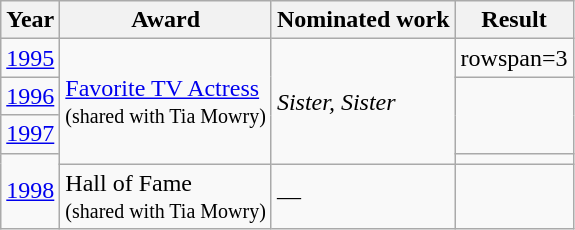<table class="wikitable">
<tr>
<th>Year</th>
<th>Award</th>
<th>Nominated work</th>
<th>Result</th>
</tr>
<tr>
<td><a href='#'>1995</a></td>
<td rowspan=4><a href='#'>Favorite TV Actress</a><br><small>(shared with Tia Mowry)</small></td>
<td rowspan=4><em>Sister, Sister</em></td>
<td>rowspan=3 </td>
</tr>
<tr>
<td><a href='#'>1996</a></td>
</tr>
<tr>
<td><a href='#'>1997</a></td>
</tr>
<tr>
<td rowspan=2><a href='#'>1998</a></td>
<td></td>
</tr>
<tr>
<td>Hall of Fame<br><small>(shared with Tia Mowry)</small></td>
<td>—</td>
<td></td>
</tr>
</table>
